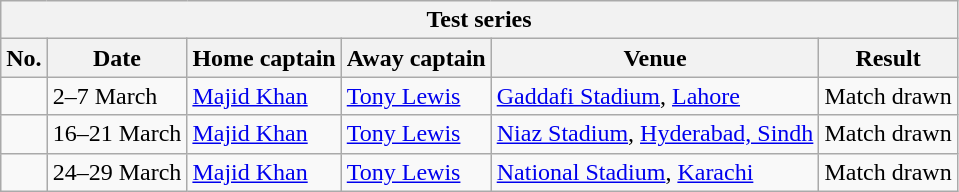<table class="wikitable">
<tr>
<th colspan="9">Test series</th>
</tr>
<tr>
<th>No.</th>
<th>Date</th>
<th>Home captain</th>
<th>Away captain</th>
<th>Venue</th>
<th>Result</th>
</tr>
<tr>
<td></td>
<td>2–7 March</td>
<td><a href='#'>Majid Khan</a></td>
<td><a href='#'>Tony Lewis</a></td>
<td><a href='#'>Gaddafi Stadium</a>, <a href='#'>Lahore</a></td>
<td>Match drawn</td>
</tr>
<tr>
<td></td>
<td>16–21 March</td>
<td><a href='#'>Majid Khan</a></td>
<td><a href='#'>Tony Lewis</a></td>
<td><a href='#'>Niaz Stadium</a>, <a href='#'>Hyderabad, Sindh</a></td>
<td>Match drawn</td>
</tr>
<tr>
<td></td>
<td>24–29 March</td>
<td><a href='#'>Majid Khan</a></td>
<td><a href='#'>Tony Lewis</a></td>
<td><a href='#'>National Stadium</a>, <a href='#'>Karachi</a></td>
<td>Match drawn</td>
</tr>
</table>
